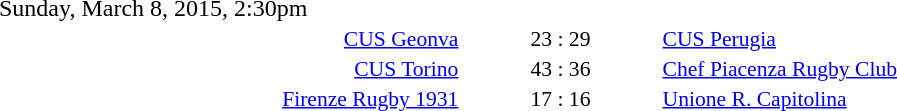<table style="width:70%;" cellspacing="1">
<tr>
<th width=35%></th>
<th width=15%></th>
<th></th>
</tr>
<tr>
<td>Sunday, March 8, 2015, 2:30pm</td>
</tr>
<tr style=font-size:90%>
<td align=right><a href='#'>CUS Geonva</a></td>
<td align=center>23 : 29</td>
<td><a href='#'>CUS Perugia</a></td>
</tr>
<tr style=font-size:90%>
<td align=right><a href='#'>CUS Torino</a></td>
<td align=center>43 : 36</td>
<td><a href='#'>Chef Piacenza Rugby Club</a></td>
</tr>
<tr style=font-size:90%>
<td align=right><a href='#'>Firenze Rugby 1931</a></td>
<td align=center>17 : 16</td>
<td><a href='#'>Unione R. Capitolina</a></td>
</tr>
</table>
